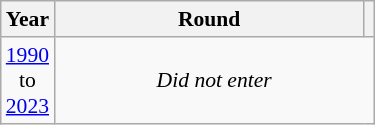<table class="wikitable" style="text-align: center; font-size:90%">
<tr>
<th>Year</th>
<th style="width:200px">Round</th>
<th></th>
</tr>
<tr>
<td><a href='#'>1990</a><br>to<br><a href='#'>2023</a></td>
<td colspan="2"><em>Did not enter</em></td>
</tr>
</table>
